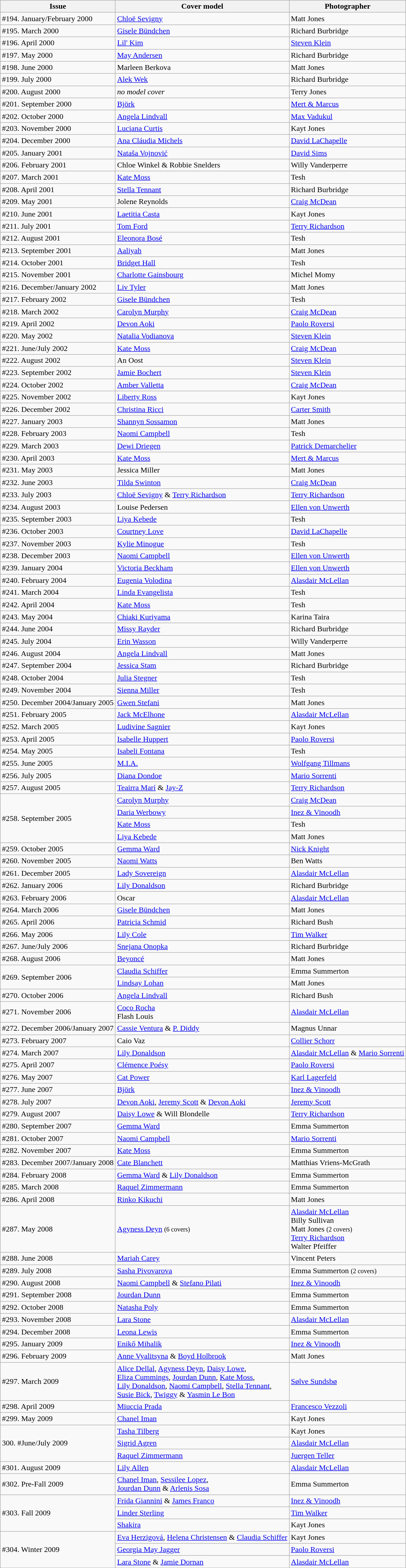<table class="sortable wikitable">
<tr>
<th style="text-align:center;">Issue</th>
<th style="text-align:center;">Cover model</th>
<th style="text-align:center;">Photographer</th>
</tr>
<tr>
<td>#194. January/February 2000</td>
<td><a href='#'>Chloë Sevigny</a></td>
<td>Matt Jones</td>
</tr>
<tr>
<td>#195. March 2000</td>
<td><a href='#'>Gisele Bündchen</a></td>
<td>Richard Burbridge</td>
</tr>
<tr>
<td>#196. April 2000</td>
<td><a href='#'>Lil' Kim</a></td>
<td><a href='#'>Steven Klein</a></td>
</tr>
<tr>
<td>#197. May 2000</td>
<td><a href='#'>May Andersen</a></td>
<td>Richard Burbridge</td>
</tr>
<tr>
<td>#198. June 2000</td>
<td>Marleen Berkova</td>
<td>Matt Jones</td>
</tr>
<tr>
<td>#199. July 2000</td>
<td><a href='#'>Alek Wek</a></td>
<td>Richard Burbridge</td>
</tr>
<tr>
<td>#200. August 2000</td>
<td><em>no model cover</em></td>
<td>Terry Jones</td>
</tr>
<tr>
<td>#201. September 2000</td>
<td><a href='#'>Björk</a></td>
<td><a href='#'>Mert & Marcus</a></td>
</tr>
<tr>
<td>#202. October 2000</td>
<td><a href='#'>Angela Lindvall</a></td>
<td><a href='#'>Max Vadukul</a></td>
</tr>
<tr>
<td>#203. November 2000</td>
<td><a href='#'>Luciana Curtis</a></td>
<td>Kayt Jones</td>
</tr>
<tr>
<td>#204. December 2000</td>
<td><a href='#'>Ana Cláudia Michels</a></td>
<td><a href='#'>David LaChapelle</a></td>
</tr>
<tr>
<td>#205. January 2001</td>
<td><a href='#'>Nataša Vojnović</a></td>
<td><a href='#'>David Sims</a></td>
</tr>
<tr>
<td>#206. February 2001</td>
<td>Chloe Winkel & Robbie Snelders</td>
<td>Willy Vanderperre</td>
</tr>
<tr>
<td>#207. March 2001</td>
<td><a href='#'>Kate Moss</a></td>
<td>Tesh</td>
</tr>
<tr>
<td>#208. April 2001</td>
<td><a href='#'>Stella Tennant</a></td>
<td>Richard Burbridge</td>
</tr>
<tr>
<td>#209. May 2001</td>
<td>Jolene Reynolds</td>
<td><a href='#'>Craig McDean</a></td>
</tr>
<tr>
<td>#210. June 2001</td>
<td><a href='#'>Laetitia Casta</a></td>
<td>Kayt Jones</td>
</tr>
<tr>
<td>#211. July 2001</td>
<td><a href='#'>Tom Ford</a></td>
<td><a href='#'>Terry Richardson</a></td>
</tr>
<tr>
<td>#212. August 2001</td>
<td><a href='#'>Eleonora Bosé</a></td>
<td>Tesh</td>
</tr>
<tr>
<td>#213. September 2001</td>
<td><a href='#'>Aaliyah</a></td>
<td>Matt Jones</td>
</tr>
<tr>
<td>#214. October 2001</td>
<td><a href='#'>Bridget Hall</a></td>
<td>Tesh</td>
</tr>
<tr>
<td>#215. November 2001</td>
<td><a href='#'>Charlotte Gainsbourg</a></td>
<td>Michel Momy</td>
</tr>
<tr>
<td>#216. December/January 2002</td>
<td><a href='#'>Liv Tyler</a></td>
<td>Matt Jones</td>
</tr>
<tr>
<td>#217. February 2002</td>
<td><a href='#'>Gisele Bündchen</a></td>
<td>Tesh</td>
</tr>
<tr>
<td>#218. March 2002</td>
<td><a href='#'>Carolyn Murphy</a></td>
<td><a href='#'>Craig McDean</a></td>
</tr>
<tr>
<td>#219. April 2002</td>
<td><a href='#'>Devon Aoki</a></td>
<td><a href='#'>Paolo Roversi</a></td>
</tr>
<tr>
<td>#220. May 2002</td>
<td><a href='#'>Natalia Vodianova</a></td>
<td><a href='#'>Steven Klein</a></td>
</tr>
<tr>
<td>#221. June/July 2002</td>
<td><a href='#'>Kate Moss</a></td>
<td><a href='#'>Craig McDean</a></td>
</tr>
<tr>
<td>#222. August 2002</td>
<td>An Oost</td>
<td><a href='#'>Steven Klein</a></td>
</tr>
<tr>
<td>#223. September 2002</td>
<td><a href='#'>Jamie Bochert</a></td>
<td><a href='#'>Steven Klein</a></td>
</tr>
<tr>
<td>#224. October 2002</td>
<td><a href='#'>Amber Valletta</a></td>
<td><a href='#'>Craig McDean</a></td>
</tr>
<tr>
<td>#225. November 2002</td>
<td><a href='#'>Liberty Ross</a></td>
<td>Kayt Jones</td>
</tr>
<tr>
<td>#226. December 2002</td>
<td><a href='#'>Christina Ricci</a></td>
<td><a href='#'>Carter Smith</a></td>
</tr>
<tr>
<td>#227. January 2003</td>
<td><a href='#'>Shannyn Sossamon</a></td>
<td>Matt Jones</td>
</tr>
<tr>
<td>#228. February 2003</td>
<td><a href='#'>Naomi Campbell</a></td>
<td>Tesh</td>
</tr>
<tr>
<td>#229. March 2003</td>
<td><a href='#'>Dewi Driegen</a></td>
<td><a href='#'>Patrick Demarchelier</a></td>
</tr>
<tr>
<td>#230. April 2003</td>
<td><a href='#'>Kate Moss</a></td>
<td><a href='#'>Mert & Marcus</a></td>
</tr>
<tr>
<td>#231. May 2003</td>
<td>Jessica Miller</td>
<td>Matt Jones</td>
</tr>
<tr>
<td>#232. June 2003</td>
<td><a href='#'>Tilda Swinton</a></td>
<td><a href='#'>Craig McDean</a></td>
</tr>
<tr>
<td>#233. July 2003</td>
<td><a href='#'>Chloë Sevigny</a> & <a href='#'>Terry Richardson</a></td>
<td><a href='#'>Terry Richardson</a></td>
</tr>
<tr>
<td>#234. August 2003</td>
<td>Louise Pedersen</td>
<td><a href='#'>Ellen von Unwerth</a></td>
</tr>
<tr>
<td>#235. September 2003</td>
<td><a href='#'>Liya Kebede</a></td>
<td>Tesh</td>
</tr>
<tr>
<td>#236. October 2003</td>
<td><a href='#'>Courtney Love</a></td>
<td><a href='#'>David LaChapelle</a></td>
</tr>
<tr>
<td>#237. November 2003</td>
<td><a href='#'>Kylie Minogue</a></td>
<td>Tesh</td>
</tr>
<tr>
<td>#238. December 2003</td>
<td><a href='#'>Naomi Campbell</a></td>
<td><a href='#'>Ellen von Unwerth</a></td>
</tr>
<tr>
<td>#239. January 2004</td>
<td><a href='#'>Victoria Beckham</a></td>
<td><a href='#'>Ellen von Unwerth</a></td>
</tr>
<tr>
<td>#240. February 2004</td>
<td><a href='#'>Eugenia Volodina</a></td>
<td><a href='#'>Alasdair McLellan</a></td>
</tr>
<tr>
<td>#241. March 2004</td>
<td><a href='#'>Linda Evangelista</a></td>
<td>Tesh</td>
</tr>
<tr>
<td>#242. April 2004</td>
<td><a href='#'>Kate Moss</a></td>
<td>Tesh</td>
</tr>
<tr>
<td>#243. May 2004</td>
<td><a href='#'>Chiaki Kuriyama</a></td>
<td>Karina Taira</td>
</tr>
<tr>
<td>#244. June 2004</td>
<td><a href='#'>Missy Rayder</a></td>
<td>Richard Burbridge</td>
</tr>
<tr>
<td>#245. July 2004</td>
<td><a href='#'>Erin Wasson</a></td>
<td>Willy Vanderperre</td>
</tr>
<tr>
<td>#246. August 2004</td>
<td><a href='#'>Angela Lindvall</a></td>
<td>Matt Jones</td>
</tr>
<tr>
<td>#247. September 2004</td>
<td><a href='#'>Jessica Stam</a></td>
<td>Richard Burbridge</td>
</tr>
<tr>
<td>#248. October 2004</td>
<td><a href='#'>Julia Stegner</a></td>
<td>Tesh</td>
</tr>
<tr>
<td>#249. November 2004</td>
<td><a href='#'>Sienna Miller</a></td>
<td>Tesh</td>
</tr>
<tr>
<td>#250. December 2004/January 2005</td>
<td><a href='#'>Gwen Stefani</a></td>
<td>Matt Jones</td>
</tr>
<tr>
<td>#251. February 2005</td>
<td><a href='#'>Jack McElhone</a></td>
<td><a href='#'>Alasdair McLellan</a></td>
</tr>
<tr>
<td>#252. March 2005</td>
<td><a href='#'>Ludivine Sagnier</a></td>
<td>Kayt Jones</td>
</tr>
<tr>
<td>#253. April 2005</td>
<td><a href='#'>Isabelle Huppert</a></td>
<td><a href='#'>Paolo Roversi</a></td>
</tr>
<tr>
<td>#254. May 2005</td>
<td><a href='#'>Isabeli Fontana</a></td>
<td>Tesh</td>
</tr>
<tr>
<td>#255. June 2005</td>
<td><a href='#'>M.I.A.</a></td>
<td><a href='#'>Wolfgang Tillmans</a></td>
</tr>
<tr>
<td>#256. July 2005</td>
<td><a href='#'>Diana Dondoe</a></td>
<td><a href='#'>Mario Sorrenti</a></td>
</tr>
<tr>
<td>#257. August 2005</td>
<td><a href='#'>Teairra Marí</a> & <a href='#'>Jay-Z</a></td>
<td><a href='#'>Terry Richardson</a></td>
</tr>
<tr>
<td rowspan=4>#258. September 2005</td>
<td><a href='#'>Carolyn Murphy</a></td>
<td><a href='#'>Craig McDean</a></td>
</tr>
<tr>
<td><a href='#'>Daria Werbowy</a></td>
<td><a href='#'>Inez & Vinoodh</a></td>
</tr>
<tr>
<td><a href='#'>Kate Moss</a></td>
<td>Tesh</td>
</tr>
<tr>
<td><a href='#'>Liya Kebede</a></td>
<td>Matt Jones</td>
</tr>
<tr>
<td>#259. October 2005</td>
<td><a href='#'>Gemma Ward</a></td>
<td><a href='#'>Nick Knight</a></td>
</tr>
<tr>
<td>#260. November 2005</td>
<td><a href='#'>Naomi Watts</a></td>
<td>Ben Watts</td>
</tr>
<tr>
<td>#261. December 2005</td>
<td><a href='#'>Lady Sovereign</a></td>
<td><a href='#'>Alasdair McLellan</a></td>
</tr>
<tr>
<td>#262. January 2006</td>
<td><a href='#'>Lily Donaldson</a></td>
<td>Richard Burbridge</td>
</tr>
<tr>
<td>#263. February 2006</td>
<td>Oscar</td>
<td><a href='#'>Alasdair McLellan</a></td>
</tr>
<tr>
<td>#264. March 2006</td>
<td><a href='#'>Gisele Bündchen</a></td>
<td>Matt Jones</td>
</tr>
<tr>
<td>#265. April 2006</td>
<td><a href='#'>Patricia Schmid</a></td>
<td>Richard Bush</td>
</tr>
<tr>
<td>#266. May 2006</td>
<td><a href='#'>Lily Cole</a></td>
<td><a href='#'>Tim Walker</a></td>
</tr>
<tr>
<td>#267. June/July 2006</td>
<td><a href='#'>Snejana Onopka</a></td>
<td>Richard Burbridge</td>
</tr>
<tr>
<td>#268. August 2006</td>
<td><a href='#'>Beyoncé</a></td>
<td>Matt Jones</td>
</tr>
<tr>
<td rowspan=2>#269. September 2006</td>
<td><a href='#'>Claudia Schiffer</a></td>
<td>Emma Summerton</td>
</tr>
<tr>
<td><a href='#'>Lindsay Lohan</a></td>
<td>Matt Jones</td>
</tr>
<tr>
<td>#270. October 2006</td>
<td><a href='#'>Angela Lindvall</a></td>
<td>Richard Bush</td>
</tr>
<tr>
<td>#271. November 2006</td>
<td><a href='#'>Coco Rocha</a><br>Flash Louis</td>
<td><a href='#'>Alasdair McLellan</a></td>
</tr>
<tr>
<td>#272. December 2006/January 2007</td>
<td><a href='#'>Cassie Ventura</a> & <a href='#'>P. Diddy</a></td>
<td>Magnus Unnar</td>
</tr>
<tr>
<td>#273. February 2007</td>
<td>Caio Vaz</td>
<td><a href='#'>Collier Schorr</a></td>
</tr>
<tr>
<td>#274. March 2007</td>
<td><a href='#'>Lily Donaldson</a></td>
<td><a href='#'>Alasdair McLellan</a> & <a href='#'>Mario Sorrenti</a></td>
</tr>
<tr>
<td>#275. April 2007</td>
<td><a href='#'>Clémence Poésy</a></td>
<td><a href='#'>Paolo Roversi</a></td>
</tr>
<tr>
<td>#276. May 2007</td>
<td><a href='#'>Cat Power</a></td>
<td><a href='#'>Karl Lagerfeld</a></td>
</tr>
<tr>
<td>#277. June 2007</td>
<td><a href='#'>Björk</a></td>
<td><a href='#'>Inez & Vinoodh</a></td>
</tr>
<tr>
<td>#278. July 2007</td>
<td><a href='#'>Devon Aoki</a>, <a href='#'>Jeremy Scott</a> & <a href='#'>Devon Aoki</a></td>
<td><a href='#'>Jeremy Scott</a></td>
</tr>
<tr>
<td>#279. August 2007</td>
<td><a href='#'>Daisy Lowe</a> & Will Blondelle</td>
<td><a href='#'>Terry Richardson</a></td>
</tr>
<tr>
<td>#280. September 2007</td>
<td><a href='#'>Gemma Ward</a></td>
<td>Emma Summerton</td>
</tr>
<tr>
<td>#281. October 2007</td>
<td><a href='#'>Naomi Campbell</a></td>
<td><a href='#'>Mario Sorrenti</a></td>
</tr>
<tr>
<td>#282. November 2007</td>
<td><a href='#'>Kate Moss</a></td>
<td>Emma Summerton</td>
</tr>
<tr>
<td>#283. December 2007/January 2008</td>
<td><a href='#'>Cate Blanchett</a></td>
<td>Matthias Vriens-McGrath</td>
</tr>
<tr>
<td>#284. February 2008</td>
<td><a href='#'>Gemma Ward</a> & <a href='#'>Lily Donaldson</a></td>
<td>Emma Summerton</td>
</tr>
<tr>
<td>#285. March 2008</td>
<td><a href='#'>Raquel Zimmermann</a></td>
<td>Emma Summerton</td>
</tr>
<tr>
<td>#286. April 2008</td>
<td><a href='#'>Rinko Kikuchi</a></td>
<td>Matt Jones</td>
</tr>
<tr>
<td>#287. May 2008</td>
<td><a href='#'>Agyness Deyn</a> <small>(6 covers)</small></td>
<td><a href='#'>Alasdair McLellan</a> <br> Billy Sullivan <br> Matt Jones <small>(2 covers)</small> <br> <a href='#'>Terry Richardson</a> <br> Walter Pfeiffer</td>
</tr>
<tr>
<td>#288. June 2008</td>
<td><a href='#'>Mariah Carey</a></td>
<td>Vincent Peters</td>
</tr>
<tr>
<td>#289. July 2008</td>
<td><a href='#'>Sasha Pivovarova</a></td>
<td>Emma Summerton <small>(2 covers)</small></td>
</tr>
<tr>
<td>#290. August 2008</td>
<td><a href='#'>Naomi Campbell</a> & <a href='#'>Stefano Pilati</a></td>
<td><a href='#'>Inez & Vinoodh</a></td>
</tr>
<tr>
<td>#291. September 2008</td>
<td><a href='#'>Jourdan Dunn</a></td>
<td>Emma Summerton</td>
</tr>
<tr>
<td>#292. October 2008</td>
<td><a href='#'>Natasha Poly</a></td>
<td>Emma Summerton</td>
</tr>
<tr>
<td>#293. November 2008</td>
<td><a href='#'>Lara Stone</a></td>
<td><a href='#'>Alasdair McLellan</a></td>
</tr>
<tr>
<td>#294. December 2008</td>
<td><a href='#'>Leona Lewis</a></td>
<td>Emma Summerton</td>
</tr>
<tr>
<td>#295. January 2009</td>
<td><a href='#'>Enikő Mihalik</a></td>
<td><a href='#'>Inez & Vinoodh</a></td>
</tr>
<tr>
<td>#296. February 2009</td>
<td><a href='#'>Anne Vyalitsyna</a> & <a href='#'>Boyd Holbrook</a></td>
<td>Matt Jones</td>
</tr>
<tr>
<td>#297. March 2009</td>
<td><a href='#'>Alice Dellal</a>, <a href='#'>Agyness Deyn</a>, <a href='#'>Daisy Lowe</a>,<br><a href='#'>Eliza Cummings</a>, <a href='#'>Jourdan Dunn</a>, <a href='#'>Kate Moss</a>,<br><a href='#'>Lily Donaldson</a>, <a href='#'>Naomi Campbell</a>, <a href='#'>Stella Tennant</a>,<br><a href='#'>Susie Bick</a>, <a href='#'>Twiggy</a> & <a href='#'>Yasmin Le Bon</a></td>
<td><a href='#'>Sølve Sundsbø</a></td>
</tr>
<tr>
<td>#298. April 2009</td>
<td><a href='#'>Miuccia Prada</a></td>
<td><a href='#'>Francesco Vezzoli</a></td>
</tr>
<tr>
<td>#299. May 2009</td>
<td><a href='#'>Chanel Iman</a></td>
<td>Kayt Jones</td>
</tr>
<tr>
<td rowspan=3>300. #June/July 2009</td>
<td><a href='#'>Tasha Tilberg</a></td>
<td>Kayt Jones</td>
</tr>
<tr>
<td><a href='#'>Sigrid Agren</a></td>
<td><a href='#'>Alasdair McLellan</a></td>
</tr>
<tr>
<td><a href='#'>Raquel Zimmermann</a></td>
<td><a href='#'>Juergen Teller</a></td>
</tr>
<tr>
<td>#301. August 2009</td>
<td><a href='#'>Lily Allen</a></td>
<td><a href='#'>Alasdair McLellan</a></td>
</tr>
<tr>
<td>#302. Pre-Fall 2009</td>
<td><a href='#'>Chanel Iman</a>, <a href='#'>Sessilee Lopez</a>,<br><a href='#'>Jourdan Dunn</a> & <a href='#'>Arlenis Sosa</a></td>
<td>Emma Summerton</td>
</tr>
<tr>
<td rowspan=3>#303. Fall 2009</td>
<td><a href='#'>Frida Giannini</a> & <a href='#'>James Franco</a></td>
<td><a href='#'>Inez & Vinoodh</a></td>
</tr>
<tr>
<td><a href='#'>Linder Sterling</a></td>
<td><a href='#'>Tim Walker</a></td>
</tr>
<tr>
<td><a href='#'>Shakira</a></td>
<td>Kayt Jones</td>
</tr>
<tr>
<td rowspan=3>#304. Winter 2009</td>
<td><a href='#'>Eva Herzigová</a>, <a href='#'>Helena Christensen</a> & <a href='#'>Claudia Schiffer</a></td>
<td>Kayt Jones</td>
</tr>
<tr>
<td><a href='#'>Georgia May Jagger</a></td>
<td><a href='#'>Paolo Roversi</a></td>
</tr>
<tr>
<td><a href='#'>Lara Stone</a> & <a href='#'>Jamie Dornan</a></td>
<td><a href='#'>Alasdair McLellan</a></td>
</tr>
</table>
